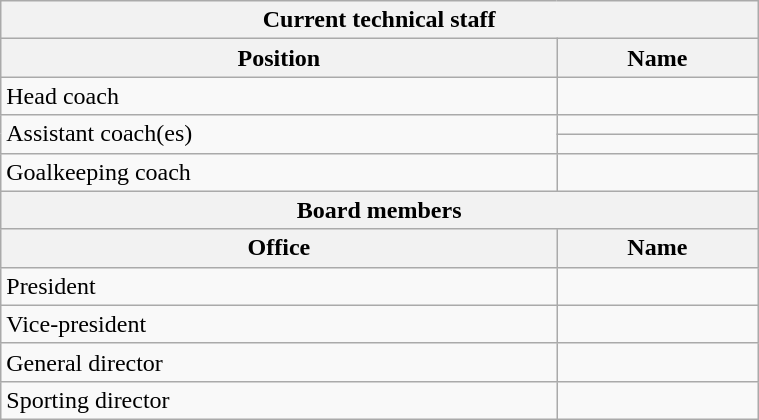<table class="wikitable" width=40% style="text-align:left;font-size:100%;">
<tr>
<th colspan="2">Current technical staff</th>
</tr>
<tr>
<th>Position</th>
<th>Name</th>
</tr>
<tr>
<td>Head coach</td>
<td> </td>
</tr>
<tr>
<td rowspan="2">Assistant coach(es)</td>
<td> </td>
</tr>
<tr>
<td> </td>
</tr>
<tr>
<td>Goalkeeping coach</td>
<td> </td>
</tr>
<tr>
<th colspan="2">Board members</th>
</tr>
<tr>
<th>Office</th>
<th>Name</th>
</tr>
<tr>
<td>President</td>
<td> </td>
</tr>
<tr>
<td>Vice-president</td>
<td> </td>
</tr>
<tr>
<td>General director</td>
<td> </td>
</tr>
<tr>
<td>Sporting director</td>
<td> </td>
</tr>
</table>
